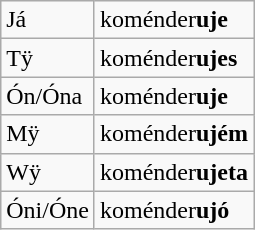<table class="wikitable">
<tr>
<td>Já</td>
<td>koménder<strong>uje</strong></td>
</tr>
<tr>
<td>Tÿ</td>
<td>koménder<strong>ujes</strong></td>
</tr>
<tr>
<td>Ón/Óna</td>
<td>koménder<strong>uje</strong></td>
</tr>
<tr>
<td>Mÿ</td>
<td>koménder<strong>ujém</strong></td>
</tr>
<tr>
<td>Wÿ</td>
<td>koménder<strong>ujeta</strong></td>
</tr>
<tr>
<td>Óni/Óne</td>
<td>koménder<strong>ujó</strong></td>
</tr>
</table>
